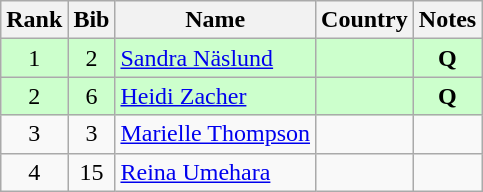<table class="wikitable" style="text-align:center;">
<tr>
<th>Rank</th>
<th>Bib</th>
<th>Name</th>
<th>Country</th>
<th>Notes</th>
</tr>
<tr bgcolor="#ccffcc">
<td>1</td>
<td>2</td>
<td align=left><a href='#'>Sandra Näslund</a></td>
<td align=left></td>
<td><strong>Q</strong></td>
</tr>
<tr bgcolor="#ccffcc">
<td>2</td>
<td>6</td>
<td align=left><a href='#'>Heidi Zacher</a></td>
<td align=left></td>
<td><strong>Q</strong></td>
</tr>
<tr>
<td>3</td>
<td>3</td>
<td align=left><a href='#'>Marielle Thompson</a></td>
<td align=left></td>
<td></td>
</tr>
<tr>
<td>4</td>
<td>15</td>
<td align=left><a href='#'>Reina Umehara</a></td>
<td align=left></td>
<td></td>
</tr>
</table>
